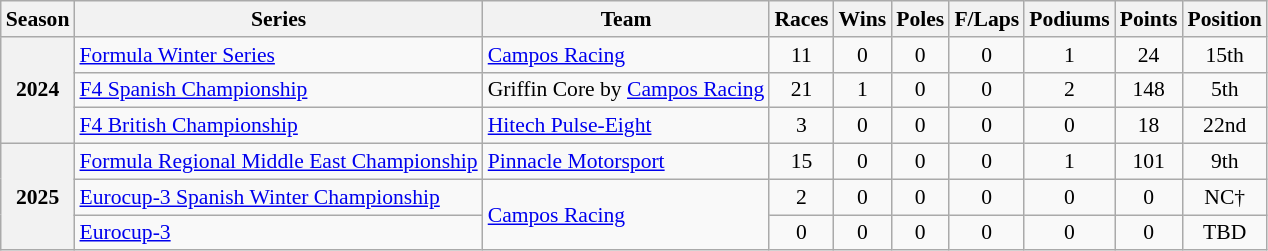<table class="wikitable" style="font-size: 90%; text-align:center">
<tr>
<th>Season</th>
<th>Series</th>
<th>Team</th>
<th>Races</th>
<th>Wins</th>
<th>Poles</th>
<th>F/Laps</th>
<th>Podiums</th>
<th>Points</th>
<th>Position</th>
</tr>
<tr>
<th rowspan="3">2024</th>
<td align="left"><a href='#'>Formula Winter Series</a></td>
<td align="left"><a href='#'>Campos Racing</a></td>
<td>11</td>
<td>0</td>
<td>0</td>
<td>0</td>
<td>1</td>
<td>24</td>
<td>15th</td>
</tr>
<tr>
<td align="left"><a href='#'>F4 Spanish Championship</a></td>
<td align="left" nowrap>Griffin Core by <a href='#'>Campos Racing</a></td>
<td>21</td>
<td>1</td>
<td>0</td>
<td>0</td>
<td>2</td>
<td>148</td>
<td>5th</td>
</tr>
<tr>
<td align="left"><a href='#'>F4 British Championship</a></td>
<td align="left"><a href='#'>Hitech Pulse-Eight</a></td>
<td>3</td>
<td>0</td>
<td>0</td>
<td>0</td>
<td>0</td>
<td>18</td>
<td>22nd</td>
</tr>
<tr>
<th rowspan="3">2025</th>
<td align=left nowrap><a href='#'>Formula Regional Middle East Championship</a></td>
<td align=left><a href='#'>Pinnacle Motorsport</a></td>
<td>15</td>
<td>0</td>
<td>0</td>
<td>0</td>
<td>1</td>
<td>101</td>
<td>9th</td>
</tr>
<tr>
<td align=left><a href='#'>Eurocup-3 Spanish Winter Championship</a></td>
<td rowspan="2" align="left"><a href='#'>Campos Racing</a></td>
<td>2</td>
<td>0</td>
<td>0</td>
<td>0</td>
<td>0</td>
<td>0</td>
<td>NC†</td>
</tr>
<tr>
<td align=left><a href='#'>Eurocup-3</a></td>
<td>0</td>
<td>0</td>
<td>0</td>
<td>0</td>
<td>0</td>
<td>0</td>
<td>TBD</td>
</tr>
</table>
